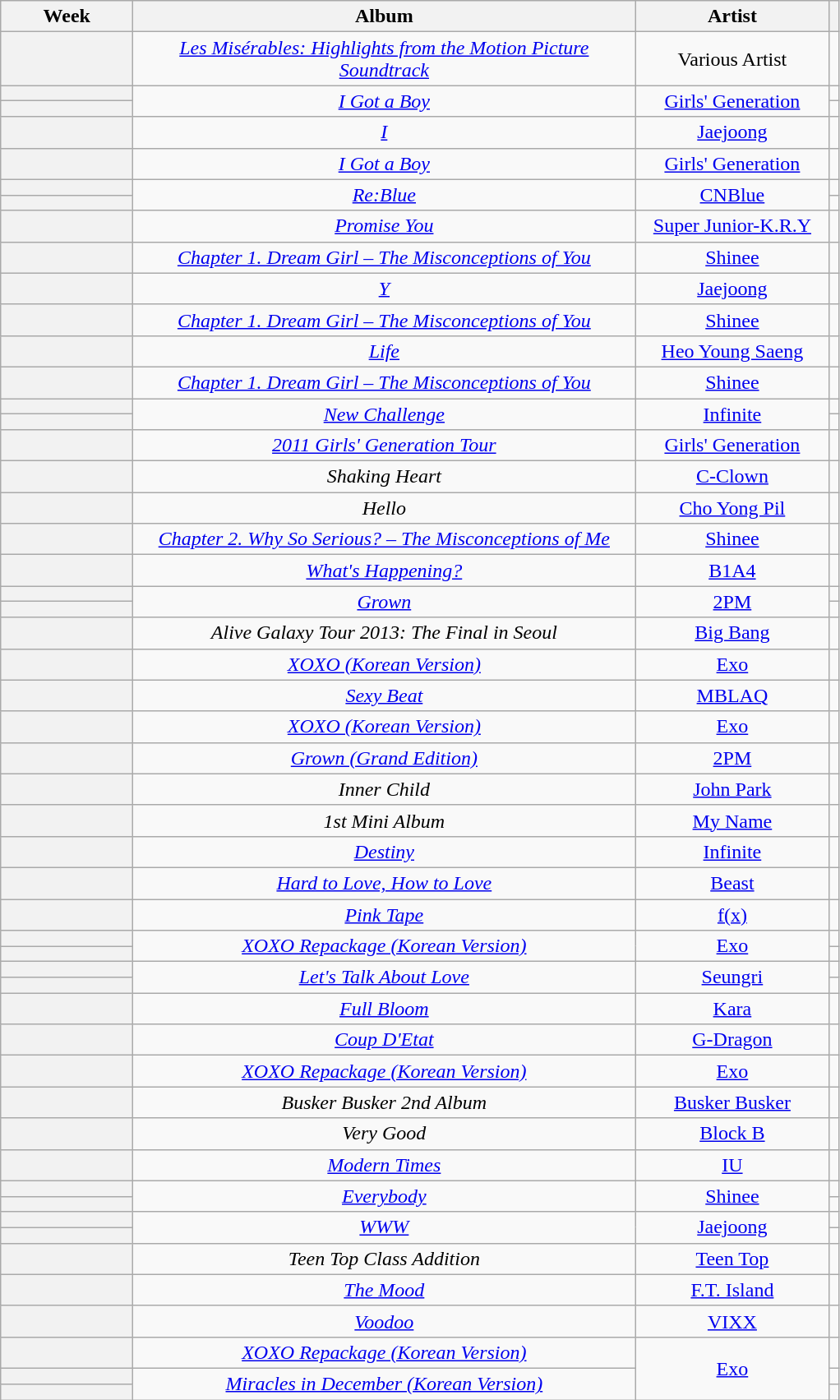<table class="wikitable plainrowheaders sortable" style="text-align:center">
<tr>
<th scope="col" width="100">Week</th>
<th scope="col" width="400">Album</th>
<th scope="col" width="150">Artist</th>
<th scope="col" class="unsortable"></th>
</tr>
<tr>
<th scope="row"></th>
<td><em><a href='#'>Les Misérables: Highlights from the Motion Picture Soundtrack</a></em></td>
<td>Various Artist</td>
<td></td>
</tr>
<tr>
<th scope="row"></th>
<td rowspan="2"><em><a href='#'>I Got a Boy</a></em></td>
<td rowspan="2"><a href='#'>Girls' Generation</a></td>
<td></td>
</tr>
<tr>
<th scope="row"></th>
<td></td>
</tr>
<tr>
<th scope="row"></th>
<td><em><a href='#'>I</a></em></td>
<td><a href='#'>Jaejoong</a></td>
<td></td>
</tr>
<tr>
<th scope="row"></th>
<td><em><a href='#'>I Got a Boy</a></em></td>
<td><a href='#'>Girls' Generation</a></td>
<td></td>
</tr>
<tr>
<th scope="row"></th>
<td rowspan="2"><em><a href='#'>Re:Blue</a></em></td>
<td rowspan="2"><a href='#'>CNBlue</a></td>
<td></td>
</tr>
<tr>
<th scope="row"></th>
<td></td>
</tr>
<tr>
<th scope="row"></th>
<td><em><a href='#'>Promise You</a></em></td>
<td><a href='#'>Super Junior-K.R.Y</a></td>
<td></td>
</tr>
<tr>
<th scope="row"></th>
<td><em><a href='#'>Chapter 1. Dream Girl – The Misconceptions of You</a></em></td>
<td><a href='#'>Shinee</a></td>
<td></td>
</tr>
<tr>
<th scope="row"></th>
<td><em><a href='#'>Y</a></em></td>
<td><a href='#'>Jaejoong</a></td>
<td></td>
</tr>
<tr>
<th scope="row"></th>
<td><em><a href='#'>Chapter 1. Dream Girl – The Misconceptions of You</a></em></td>
<td><a href='#'>Shinee</a></td>
<td></td>
</tr>
<tr>
<th scope="row"></th>
<td><em><a href='#'>Life</a></em></td>
<td><a href='#'>Heo Young Saeng</a></td>
<td></td>
</tr>
<tr>
<th scope="row"></th>
<td><em><a href='#'>Chapter 1. Dream Girl – The Misconceptions of You</a></em></td>
<td><a href='#'>Shinee</a></td>
<td></td>
</tr>
<tr>
<th scope="row"></th>
<td rowspan="2"><em><a href='#'>New Challenge</a></em></td>
<td rowspan="2"><a href='#'>Infinite</a></td>
<td></td>
</tr>
<tr>
<th scope="row"></th>
<td></td>
</tr>
<tr>
<th scope="row"></th>
<td><em><a href='#'>2011 Girls' Generation Tour</a></em></td>
<td><a href='#'>Girls' Generation</a></td>
<td></td>
</tr>
<tr>
<th scope="row"></th>
<td><em>Shaking Heart</em></td>
<td><a href='#'>C-Clown</a></td>
<td></td>
</tr>
<tr>
<th scope="row"></th>
<td><em>Hello</em></td>
<td><a href='#'>Cho Yong Pil</a></td>
<td></td>
</tr>
<tr>
<th scope="row"></th>
<td><em><a href='#'>Chapter 2. Why So Serious? – The Misconceptions of Me</a></em></td>
<td><a href='#'>Shinee</a></td>
<td></td>
</tr>
<tr>
<th scope="row"></th>
<td><em><a href='#'>What's Happening?</a></em></td>
<td><a href='#'>B1A4</a></td>
<td></td>
</tr>
<tr>
<th scope="row"></th>
<td rowspan="2"><em><a href='#'>Grown</a></em></td>
<td rowspan="2"><a href='#'>2PM</a></td>
<td></td>
</tr>
<tr>
<th scope="row"></th>
<td></td>
</tr>
<tr>
<th scope="row"></th>
<td><em>Alive Galaxy Tour 2013: The Final in Seoul</em></td>
<td><a href='#'>Big Bang</a></td>
<td></td>
</tr>
<tr>
<th scope="row"></th>
<td><em><a href='#'>XOXO (Korean Version)</a></em></td>
<td><a href='#'>Exo</a></td>
<td></td>
</tr>
<tr>
<th scope="row"></th>
<td><em><a href='#'>Sexy Beat</a></em></td>
<td><a href='#'>MBLAQ</a></td>
<td></td>
</tr>
<tr>
<th scope="row"></th>
<td><em><a href='#'>XOXO (Korean Version)</a></em></td>
<td><a href='#'>Exo</a></td>
<td></td>
</tr>
<tr>
<th scope="row"></th>
<td><em><a href='#'>Grown (Grand Edition)</a></em></td>
<td><a href='#'>2PM</a></td>
<td></td>
</tr>
<tr>
<th scope="row"></th>
<td><em>Inner Child</em></td>
<td><a href='#'>John Park</a></td>
<td></td>
</tr>
<tr>
<th scope="row"></th>
<td><em>1st Mini Album</em></td>
<td><a href='#'>My Name</a></td>
<td></td>
</tr>
<tr>
<th scope="row"></th>
<td><em><a href='#'>Destiny</a></em></td>
<td><a href='#'>Infinite</a></td>
<td></td>
</tr>
<tr>
<th scope="row"></th>
<td><em><a href='#'>Hard to Love, How to Love</a></em></td>
<td><a href='#'>Beast</a></td>
<td></td>
</tr>
<tr>
<th scope="row"></th>
<td><em><a href='#'>Pink Tape</a></em></td>
<td><a href='#'>f(x)</a></td>
<td></td>
</tr>
<tr>
<th scope="row"></th>
<td rowspan="2"><em><a href='#'>XOXO Repackage (Korean Version)</a></em></td>
<td rowspan="2"><a href='#'>Exo</a></td>
<td></td>
</tr>
<tr>
<th scope="row"></th>
<td></td>
</tr>
<tr>
<th scope="row"></th>
<td rowspan="2"><em><a href='#'>Let's Talk About Love</a></em></td>
<td rowspan="2"><a href='#'>Seungri</a></td>
<td></td>
</tr>
<tr>
<th scope="row"></th>
<td></td>
</tr>
<tr>
<th scope="row"></th>
<td><em><a href='#'>Full Bloom</a></em></td>
<td><a href='#'>Kara</a></td>
<td></td>
</tr>
<tr>
<th scope="row"></th>
<td><em><a href='#'>Coup D'Etat</a></em></td>
<td><a href='#'>G-Dragon</a></td>
<td></td>
</tr>
<tr>
<th scope="row"></th>
<td><em><a href='#'>XOXO Repackage (Korean Version)</a></em></td>
<td><a href='#'>Exo</a></td>
<td></td>
</tr>
<tr>
<th scope="row"></th>
<td><em>Busker Busker 2nd Album</em></td>
<td><a href='#'>Busker Busker</a></td>
<td></td>
</tr>
<tr>
<th scope="row"></th>
<td><em>Very Good</em></td>
<td><a href='#'>Block B</a></td>
<td></td>
</tr>
<tr>
<th scope="row"></th>
<td><em><a href='#'>Modern Times</a></em></td>
<td><a href='#'>IU</a></td>
<td></td>
</tr>
<tr>
<th scope="row"></th>
<td rowspan="2"><em><a href='#'>Everybody</a></em></td>
<td rowspan="2"><a href='#'>Shinee</a></td>
<td></td>
</tr>
<tr>
<th scope="row"></th>
<td></td>
</tr>
<tr>
<th scope="row"></th>
<td rowspan="2"><em><a href='#'>WWW</a></em></td>
<td rowspan="2"><a href='#'>Jaejoong</a></td>
<td></td>
</tr>
<tr>
<th scope="row"></th>
<td></td>
</tr>
<tr>
<th scope="row"></th>
<td><em>Teen Top Class Addition</em></td>
<td><a href='#'>Teen Top</a></td>
<td></td>
</tr>
<tr>
<th scope="row"></th>
<td><em><a href='#'>The Mood</a></em></td>
<td><a href='#'>F.T. Island</a></td>
<td></td>
</tr>
<tr>
<th scope="row"></th>
<td><em><a href='#'>Voodoo</a></em></td>
<td><a href='#'>VIXX</a></td>
<td></td>
</tr>
<tr>
<th scope="row"></th>
<td><em><a href='#'>XOXO Repackage (Korean Version)</a></em></td>
<td rowspan="3"><a href='#'>Exo</a></td>
<td></td>
</tr>
<tr>
<th scope="row"></th>
<td rowspan="2"><em><a href='#'>Miracles in December (Korean Version)</a></em></td>
<td></td>
</tr>
<tr>
<th scope="row"></th>
<td></td>
</tr>
</table>
